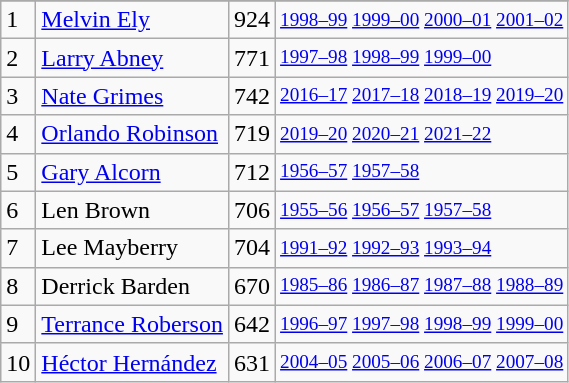<table class="wikitable">
<tr>
</tr>
<tr>
<td>1</td>
<td><a href='#'>Melvin Ely</a></td>
<td>924</td>
<td style="font-size:80%;"><a href='#'>1998–99</a> <a href='#'>1999–00</a> <a href='#'>2000–01</a> <a href='#'>2001–02</a></td>
</tr>
<tr>
<td>2</td>
<td><a href='#'>Larry Abney</a></td>
<td>771</td>
<td style="font-size:80%;"><a href='#'>1997–98</a> <a href='#'>1998–99</a> <a href='#'>1999–00</a></td>
</tr>
<tr>
<td>3</td>
<td><a href='#'>Nate Grimes</a></td>
<td>742</td>
<td style="font-size:80%;"><a href='#'>2016–17</a> <a href='#'>2017–18</a> <a href='#'>2018–19</a> <a href='#'>2019–20</a></td>
</tr>
<tr>
<td>4</td>
<td><a href='#'>Orlando Robinson</a></td>
<td>719</td>
<td style="font-size:80%;"><a href='#'>2019–20</a> <a href='#'>2020–21</a> <a href='#'>2021–22</a></td>
</tr>
<tr>
<td>5</td>
<td><a href='#'>Gary Alcorn</a></td>
<td>712</td>
<td style="font-size:80%;"><a href='#'>1956–57</a> <a href='#'>1957–58</a></td>
</tr>
<tr>
<td>6</td>
<td>Len Brown</td>
<td>706</td>
<td style="font-size:80%;"><a href='#'>1955–56</a> <a href='#'>1956–57</a> <a href='#'>1957–58</a></td>
</tr>
<tr>
<td>7</td>
<td>Lee Mayberry</td>
<td>704</td>
<td style="font-size:80%;"><a href='#'>1991–92</a> <a href='#'>1992–93</a> <a href='#'>1993–94</a></td>
</tr>
<tr>
<td>8</td>
<td>Derrick Barden</td>
<td>670</td>
<td style="font-size:80%;"><a href='#'>1985–86</a> <a href='#'>1986–87</a> <a href='#'>1987–88</a> <a href='#'>1988–89</a></td>
</tr>
<tr>
<td>9</td>
<td><a href='#'>Terrance Roberson</a></td>
<td>642</td>
<td style="font-size:80%;"><a href='#'>1996–97</a> <a href='#'>1997–98</a> <a href='#'>1998–99</a> <a href='#'>1999–00</a></td>
</tr>
<tr>
<td>10</td>
<td><a href='#'>Héctor Hernández</a></td>
<td>631</td>
<td style="font-size:80%;"><a href='#'>2004–05</a> <a href='#'>2005–06</a> <a href='#'>2006–07</a> <a href='#'>2007–08</a></td>
</tr>
</table>
